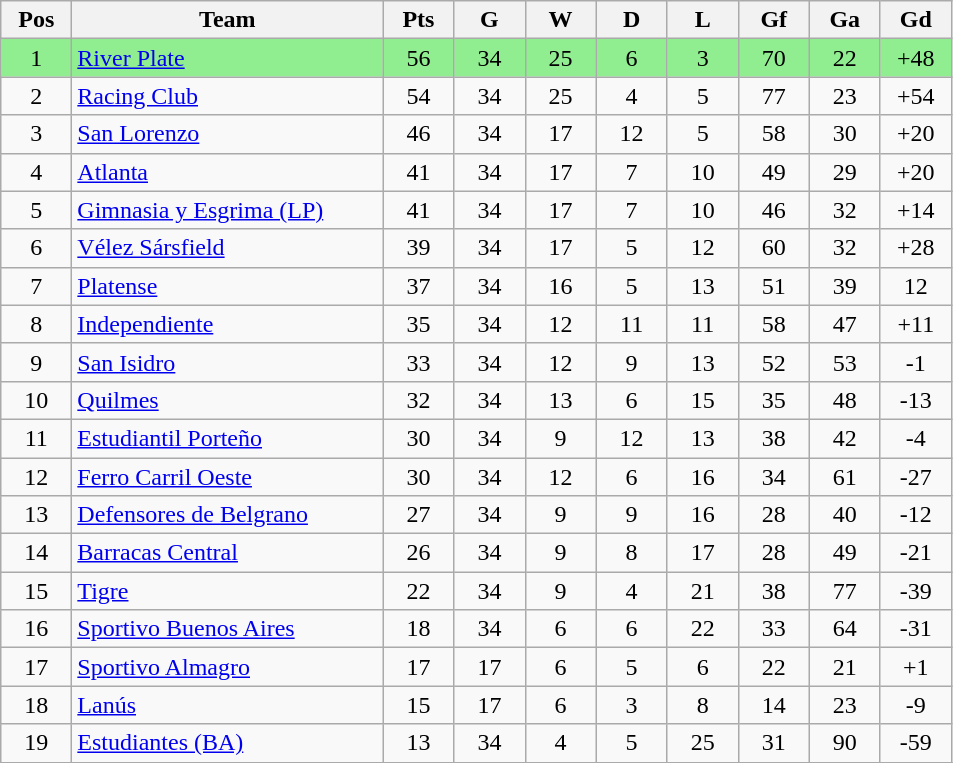<table class="wikitable" style="text-align:center">
<tr>
<th width=40px>Pos</th>
<th width=200px>Team</th>
<th width=40px>Pts</th>
<th width=40px>G</th>
<th width=40px>W</th>
<th width=40px>D</th>
<th width=40px>L</th>
<th width=40px>Gf</th>
<th width=40px>Ga</th>
<th width=40px>Gd</th>
</tr>
<tr bgcolor="lightgreen">
<td>1</td>
<td align="left"><a href='#'>River Plate</a></td>
<td>56</td>
<td>34</td>
<td>25</td>
<td>6</td>
<td>3</td>
<td>70</td>
<td>22</td>
<td>+48</td>
</tr>
<tr>
<td>2</td>
<td align="left"><a href='#'>Racing Club</a></td>
<td>54</td>
<td>34</td>
<td>25</td>
<td>4</td>
<td>5</td>
<td>77</td>
<td>23</td>
<td>+54</td>
</tr>
<tr>
<td>3</td>
<td align="left"><a href='#'>San Lorenzo</a></td>
<td>46</td>
<td>34</td>
<td>17</td>
<td>12</td>
<td>5</td>
<td>58</td>
<td>30</td>
<td>+20</td>
</tr>
<tr>
<td>4</td>
<td align="left"><a href='#'>Atlanta</a></td>
<td>41</td>
<td>34</td>
<td>17</td>
<td>7</td>
<td>10</td>
<td>49</td>
<td>29</td>
<td>+20</td>
</tr>
<tr>
<td>5</td>
<td align="left"><a href='#'>Gimnasia y Esgrima (LP)</a></td>
<td>41</td>
<td>34</td>
<td>17</td>
<td>7</td>
<td>10</td>
<td>46</td>
<td>32</td>
<td>+14</td>
</tr>
<tr>
<td>6</td>
<td align="left"><a href='#'>Vélez Sársfield</a></td>
<td>39</td>
<td>34</td>
<td>17</td>
<td>5</td>
<td>12</td>
<td>60</td>
<td>32</td>
<td>+28</td>
</tr>
<tr>
<td>7</td>
<td align="left"><a href='#'>Platense</a></td>
<td>37</td>
<td>34</td>
<td>16</td>
<td>5</td>
<td>13</td>
<td>51</td>
<td>39</td>
<td>12</td>
</tr>
<tr>
<td>8</td>
<td align="left"><a href='#'>Independiente</a></td>
<td>35</td>
<td>34</td>
<td>12</td>
<td>11</td>
<td>11</td>
<td>58</td>
<td>47</td>
<td>+11</td>
</tr>
<tr>
<td>9</td>
<td align="left"><a href='#'>San Isidro</a></td>
<td>33</td>
<td>34</td>
<td>12</td>
<td>9</td>
<td>13</td>
<td>52</td>
<td>53</td>
<td>-1</td>
</tr>
<tr>
<td>10</td>
<td align="left"><a href='#'>Quilmes</a></td>
<td>32</td>
<td>34</td>
<td>13</td>
<td>6</td>
<td>15</td>
<td>35</td>
<td>48</td>
<td>-13</td>
</tr>
<tr>
<td>11</td>
<td align="left"><a href='#'>Estudiantil Porteño</a></td>
<td>30</td>
<td>34</td>
<td>9</td>
<td>12</td>
<td>13</td>
<td>38</td>
<td>42</td>
<td>-4</td>
</tr>
<tr>
<td>12</td>
<td align="left"><a href='#'>Ferro Carril Oeste</a></td>
<td>30</td>
<td>34</td>
<td>12</td>
<td>6</td>
<td>16</td>
<td>34</td>
<td>61</td>
<td>-27</td>
</tr>
<tr>
<td>13</td>
<td align="left"><a href='#'>Defensores de Belgrano</a></td>
<td>27</td>
<td>34</td>
<td>9</td>
<td>9</td>
<td>16</td>
<td>28</td>
<td>40</td>
<td>-12</td>
</tr>
<tr>
<td>14</td>
<td align="left"><a href='#'>Barracas Central</a></td>
<td>26</td>
<td>34</td>
<td>9</td>
<td>8</td>
<td>17</td>
<td>28</td>
<td>49</td>
<td>-21</td>
</tr>
<tr>
<td>15</td>
<td align="left"><a href='#'>Tigre</a></td>
<td>22</td>
<td>34</td>
<td>9</td>
<td>4</td>
<td>21</td>
<td>38</td>
<td>77</td>
<td>-39</td>
</tr>
<tr>
<td>16</td>
<td align="left"><a href='#'>Sportivo Buenos Aires</a></td>
<td>18</td>
<td>34</td>
<td>6</td>
<td>6</td>
<td>22</td>
<td>33</td>
<td>64</td>
<td>-31</td>
</tr>
<tr>
<td>17</td>
<td align="left"><a href='#'>Sportivo Almagro</a></td>
<td>17</td>
<td>17</td>
<td>6</td>
<td>5</td>
<td>6</td>
<td>22</td>
<td>21</td>
<td>+1</td>
</tr>
<tr>
<td>18</td>
<td align="left"><a href='#'>Lanús</a></td>
<td>15</td>
<td>17</td>
<td>6</td>
<td>3</td>
<td>8</td>
<td>14</td>
<td>23</td>
<td>-9</td>
</tr>
<tr>
<td>19</td>
<td align="left"><a href='#'>Estudiantes (BA)</a></td>
<td>13</td>
<td>34</td>
<td>4</td>
<td>5</td>
<td>25</td>
<td>31</td>
<td>90</td>
<td>-59</td>
</tr>
<tr>
</tr>
</table>
